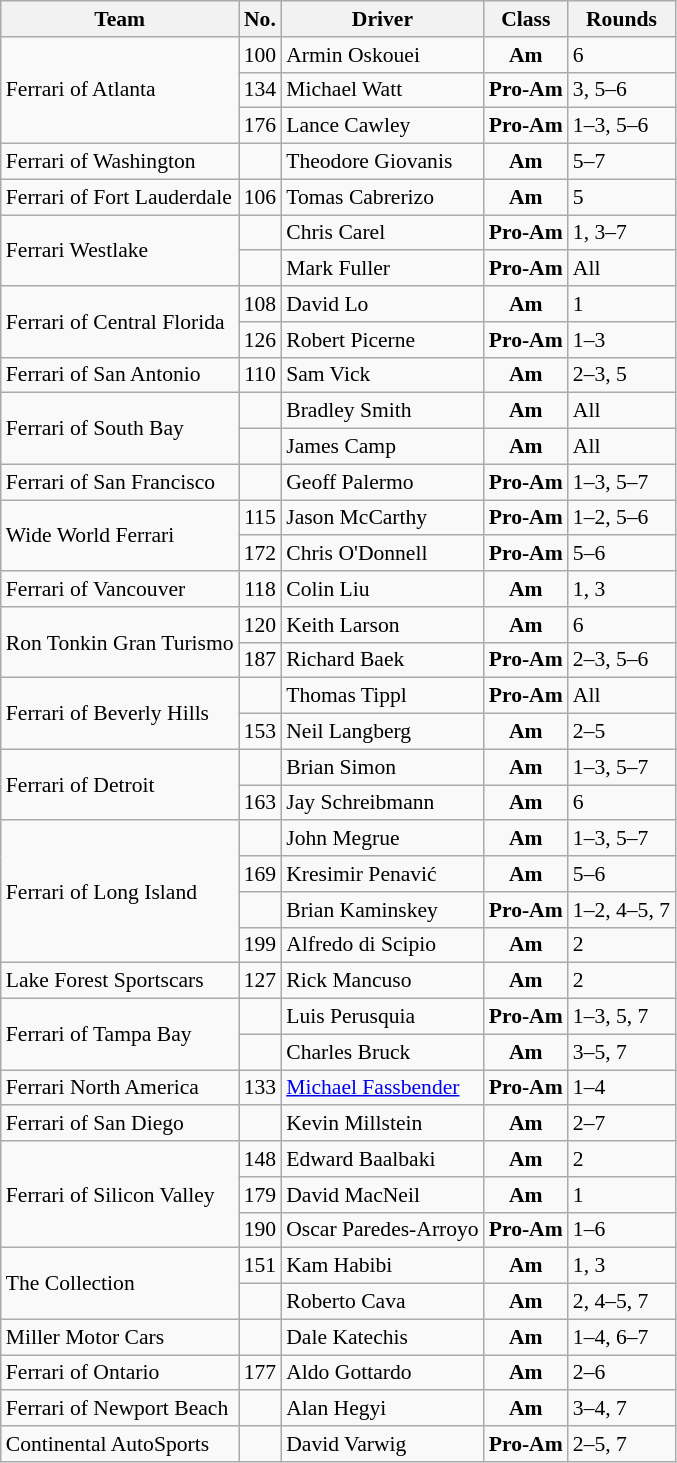<table class="wikitable" style="font-size:90%;">
<tr>
<th>Team</th>
<th>No.</th>
<th>Driver</th>
<th>Class</th>
<th>Rounds</th>
</tr>
<tr>
<td rowspan=3> Ferrari of Atlanta</td>
<td align=center>100</td>
<td> Armin Oskouei</td>
<td align=center><strong><span>Am</span></strong></td>
<td>6</td>
</tr>
<tr>
<td align=center>134</td>
<td> Michael Watt</td>
<td align=center><strong><span>Pro-Am</span></strong></td>
<td>3, 5–6</td>
</tr>
<tr>
<td align=center>176</td>
<td> Lance Cawley</td>
<td align=center><strong><span>Pro-Am</span></strong></td>
<td>1–3, 5–6</td>
</tr>
<tr>
<td> Ferrari of Washington</td>
<td align=center></td>
<td> Theodore Giovanis</td>
<td align=center><strong><span>Am</span></strong></td>
<td>5–7</td>
</tr>
<tr>
<td> Ferrari of Fort Lauderdale</td>
<td align=center>106</td>
<td> Tomas Cabrerizo</td>
<td align=center><strong><span>Am</span></strong></td>
<td>5</td>
</tr>
<tr>
<td rowspan=2> Ferrari Westlake</td>
<td align=center></td>
<td> Chris Carel</td>
<td align=center><strong><span>Pro-Am</span></strong></td>
<td>1, 3–7</td>
</tr>
<tr>
<td align=center></td>
<td> Mark Fuller</td>
<td align=center><strong><span>Pro-Am</span></strong></td>
<td>All</td>
</tr>
<tr>
<td rowspan=2> Ferrari of Central Florida</td>
<td align=center>108</td>
<td> David Lo</td>
<td align=center><strong><span>Am</span></strong></td>
<td>1</td>
</tr>
<tr>
<td align=center>126</td>
<td> Robert Picerne</td>
<td align=center><strong><span>Pro-Am</span></strong></td>
<td>1–3</td>
</tr>
<tr>
<td> Ferrari of San Antonio</td>
<td align=center>110</td>
<td> Sam Vick</td>
<td align=center><strong><span>Am</span></strong></td>
<td>2–3, 5</td>
</tr>
<tr>
<td rowspan=2> Ferrari of South Bay</td>
<td align=center></td>
<td> Bradley Smith</td>
<td align=center><strong><span>Am</span></strong></td>
<td>All</td>
</tr>
<tr>
<td align=center></td>
<td> James Camp</td>
<td align=center><strong><span>Am</span></strong></td>
<td>All</td>
</tr>
<tr>
<td> Ferrari of San Francisco</td>
<td align=center></td>
<td> Geoff Palermo</td>
<td align=center><strong><span>Pro-Am</span></strong></td>
<td>1–3, 5–7</td>
</tr>
<tr>
<td rowspan=2> Wide World Ferrari</td>
<td align=center>115</td>
<td> Jason McCarthy</td>
<td align=center><strong><span>Pro-Am</span></strong></td>
<td>1–2, 5–6</td>
</tr>
<tr>
<td align=center>172</td>
<td> Chris O'Donnell</td>
<td align=center><strong><span>Pro-Am</span></strong></td>
<td>5–6</td>
</tr>
<tr>
<td> Ferrari of Vancouver</td>
<td align=center>118</td>
<td> Colin Liu</td>
<td align=center><strong><span>Am</span></strong></td>
<td>1, 3</td>
</tr>
<tr>
<td rowspan=2> Ron Tonkin Gran Turismo</td>
<td align=center>120</td>
<td> Keith Larson</td>
<td align=center><strong><span>Am</span></strong></td>
<td>6</td>
</tr>
<tr>
<td align=center>187</td>
<td> Richard Baek</td>
<td align=center><strong><span>Pro-Am</span></strong></td>
<td>2–3, 5–6</td>
</tr>
<tr>
<td rowspan=2> Ferrari of Beverly Hills</td>
<td align=center></td>
<td> Thomas Tippl</td>
<td align=center><strong><span>Pro-Am</span></strong></td>
<td>All</td>
</tr>
<tr>
<td align=center>153</td>
<td> Neil Langberg</td>
<td align=center><strong><span>Am</span></strong></td>
<td>2–5</td>
</tr>
<tr>
<td rowspan=2> Ferrari of Detroit</td>
<td align=center></td>
<td> Brian Simon</td>
<td align=center><strong><span>Am</span></strong></td>
<td>1–3, 5–7</td>
</tr>
<tr>
<td align=center>163</td>
<td> Jay Schreibmann</td>
<td align=center><strong><span>Am</span></strong></td>
<td>6</td>
</tr>
<tr>
<td rowspan=4> Ferrari of Long Island</td>
<td align=center></td>
<td> John Megrue</td>
<td align=center><strong><span>Am</span></strong></td>
<td>1–3, 5–7</td>
</tr>
<tr>
<td align=center>169</td>
<td> Kresimir Penavić</td>
<td align=center><strong><span>Am</span></strong></td>
<td>5–6</td>
</tr>
<tr>
<td align=center></td>
<td> Brian Kaminskey</td>
<td align=center><strong><span>Pro-Am</span></strong></td>
<td>1–2, 4–5, 7</td>
</tr>
<tr>
<td align=center>199</td>
<td> Alfredo di Scipio</td>
<td align=center><strong><span>Am</span></strong></td>
<td>2</td>
</tr>
<tr>
<td> Lake Forest Sportscars</td>
<td align=center>127</td>
<td> Rick Mancuso</td>
<td align=center><strong><span>Am</span></strong></td>
<td>2</td>
</tr>
<tr>
<td rowspan=2> Ferrari of Tampa Bay</td>
<td align=center></td>
<td> Luis Perusquia</td>
<td align=center><strong><span>Pro-Am</span></strong></td>
<td>1–3, 5, 7</td>
</tr>
<tr>
<td align=center></td>
<td> Charles Bruck</td>
<td align=center><strong><span>Am</span></strong></td>
<td>3–5, 7</td>
</tr>
<tr>
<td> Ferrari North America</td>
<td align=center>133</td>
<td> <a href='#'>Michael Fassbender</a></td>
<td align=center><strong><span>Pro-Am</span></strong></td>
<td>1–4</td>
</tr>
<tr>
<td> Ferrari of San Diego</td>
<td align=center></td>
<td> Kevin Millstein</td>
<td align=center><strong><span>Am</span></strong></td>
<td>2–7</td>
</tr>
<tr>
<td rowspan=3> Ferrari of Silicon Valley</td>
<td align=center>148</td>
<td> Edward Baalbaki</td>
<td align=center><strong><span>Am</span></strong></td>
<td>2</td>
</tr>
<tr>
<td align=center>179</td>
<td> David MacNeil</td>
<td align=center><strong><span>Am</span></strong></td>
<td>1</td>
</tr>
<tr>
<td align=center>190</td>
<td> Oscar Paredes-Arroyo</td>
<td align=center><strong><span>Pro-Am</span></strong></td>
<td>1–6</td>
</tr>
<tr>
<td rowspan=2> The Collection</td>
<td align=center>151</td>
<td> Kam Habibi</td>
<td align=center><strong><span>Am</span></strong></td>
<td>1, 3</td>
</tr>
<tr>
<td align=center></td>
<td> Roberto Cava</td>
<td align=center><strong><span>Am</span></strong></td>
<td>2, 4–5, 7</td>
</tr>
<tr>
<td> Miller Motor Cars</td>
<td align=center></td>
<td> Dale Katechis</td>
<td align=center><strong><span>Am</span></strong></td>
<td>1–4, 6–7</td>
</tr>
<tr>
<td> Ferrari of Ontario</td>
<td align=center>177</td>
<td> Aldo Gottardo</td>
<td align=center><strong><span>Am</span></strong></td>
<td>2–6</td>
</tr>
<tr>
<td> Ferrari of Newport Beach</td>
<td align=center></td>
<td> Alan Hegyi</td>
<td align=center><strong><span>Am</span></strong></td>
<td>3–4, 7</td>
</tr>
<tr>
<td> Continental AutoSports</td>
<td align=center></td>
<td> David Varwig</td>
<td align=center><strong><span>Pro-Am</span></strong></td>
<td>2–5, 7</td>
</tr>
</table>
